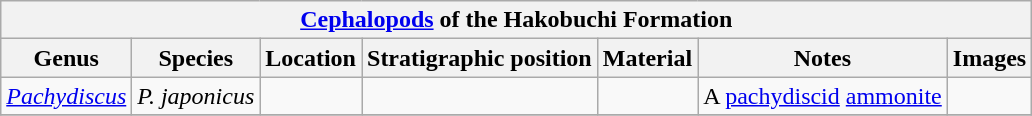<table class="wikitable" align="center">
<tr>
<th colspan="7" align="center"><a href='#'>Cephalopods</a> of the Hakobuchi Formation</th>
</tr>
<tr>
<th>Genus</th>
<th>Species</th>
<th>Location</th>
<th>Stratigraphic position</th>
<th>Material</th>
<th>Notes</th>
<th>Images</th>
</tr>
<tr>
<td><em><a href='#'>Pachydiscus</a></em></td>
<td><em>P. japonicus</em></td>
<td></td>
<td></td>
<td></td>
<td>A <a href='#'>pachydiscid</a> <a href='#'>ammonite</a></td>
<td></td>
</tr>
<tr>
</tr>
</table>
